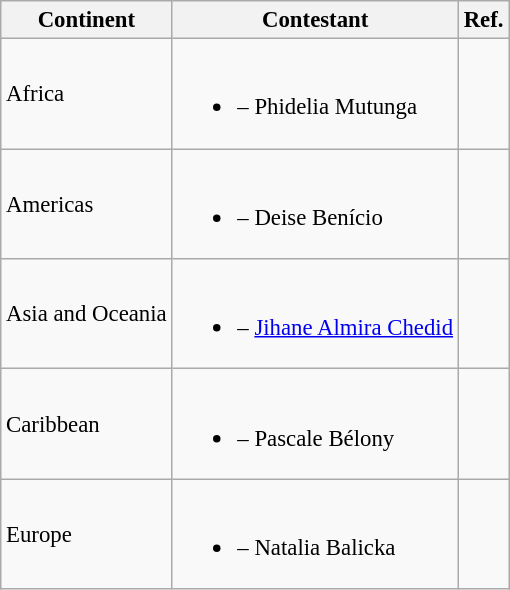<table class="wikitable sortable" style="font-size:95%;">
<tr>
<th>Continent</th>
<th>Contestant</th>
<th>Ref.</th>
</tr>
<tr>
<td>Africa</td>
<td><br><ul><li> – Phidelia Mutunga</li></ul></td>
<td></td>
</tr>
<tr>
<td>Americas</td>
<td><br><ul><li> – Deise Benício</li></ul></td>
<td></td>
</tr>
<tr>
<td>Asia and Oceania</td>
<td><br><ul><li> – <a href='#'>Jihane Almira Chedid</a></li></ul></td>
<td></td>
</tr>
<tr>
<td>Caribbean</td>
<td><br><ul><li> – Pascale Bélony</li></ul></td>
<td></td>
</tr>
<tr>
<td>Europe</td>
<td><br><ul><li> – Natalia Balicka</li></ul></td>
<td></td>
</tr>
</table>
